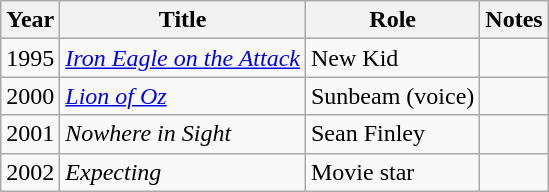<table class="wikitable sortable">
<tr>
<th>Year</th>
<th>Title</th>
<th>Role</th>
<th class="unsortable">Notes</th>
</tr>
<tr>
<td>1995</td>
<td><em><a href='#'>Iron Eagle on the Attack</a></em></td>
<td>New Kid</td>
<td></td>
</tr>
<tr>
<td>2000</td>
<td><em><a href='#'>Lion of Oz</a></em></td>
<td>Sunbeam (voice)</td>
<td></td>
</tr>
<tr>
<td>2001</td>
<td><em>Nowhere in Sight</em></td>
<td>Sean Finley</td>
<td></td>
</tr>
<tr>
<td>2002</td>
<td><em>Expecting</em></td>
<td>Movie star</td>
<td></td>
</tr>
</table>
